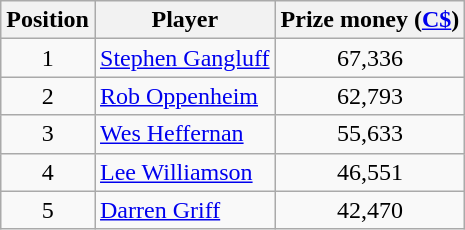<table class=wikitable>
<tr>
<th>Position</th>
<th>Player</th>
<th>Prize money (<a href='#'>C$</a>)</th>
</tr>
<tr>
<td align=center>1</td>
<td> <a href='#'>Stephen Gangluff</a></td>
<td align=center>67,336</td>
</tr>
<tr>
<td align=center>2</td>
<td> <a href='#'>Rob Oppenheim</a></td>
<td align=center>62,793</td>
</tr>
<tr>
<td align=center>3</td>
<td> <a href='#'>Wes Heffernan</a></td>
<td align=center>55,633</td>
</tr>
<tr>
<td align=center>4</td>
<td> <a href='#'>Lee Williamson</a></td>
<td align=center>46,551</td>
</tr>
<tr>
<td align=center>5</td>
<td> <a href='#'>Darren Griff</a></td>
<td align=center>42,470</td>
</tr>
</table>
